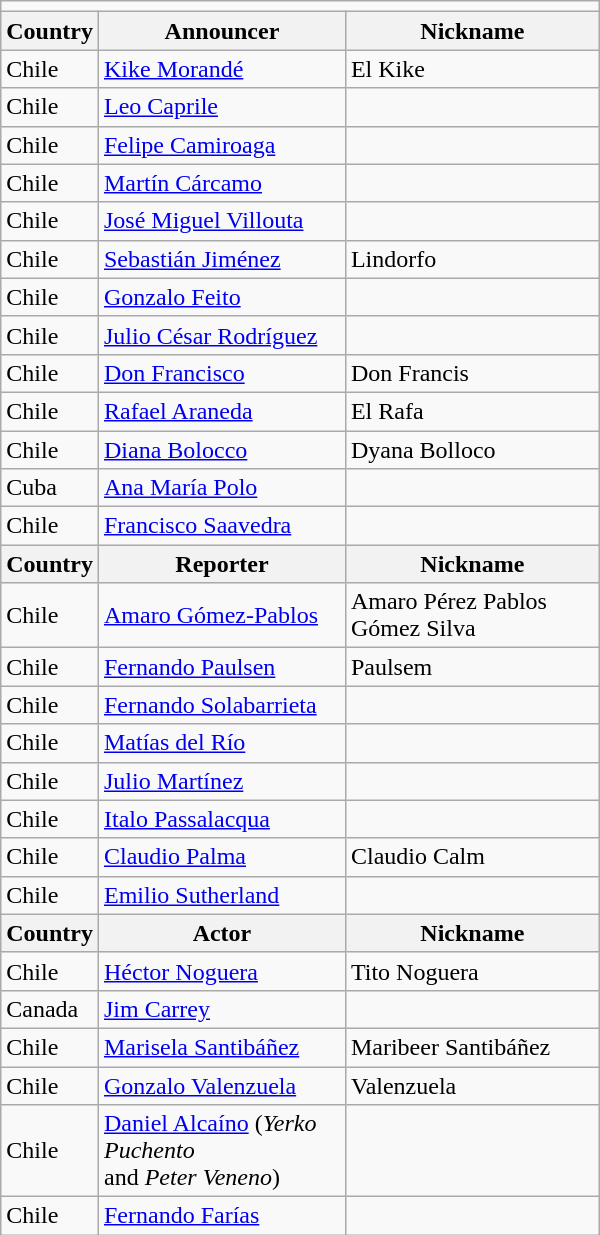<table class=wikitable width=400px>
<tr>
<td colspan=3></td>
</tr>
<tr>
<th>Country</th>
<th>Announcer</th>
<th>Nickname</th>
</tr>
<tr>
<td>Chile</td>
<td><a href='#'>Kike Morandé</a></td>
<td>El Kike</td>
</tr>
<tr>
<td>Chile</td>
<td><a href='#'>Leo Caprile</a></td>
<td></td>
</tr>
<tr>
<td>Chile</td>
<td><a href='#'>Felipe Camiroaga</a></td>
<td></td>
</tr>
<tr>
<td>Chile</td>
<td><a href='#'>Martín Cárcamo</a></td>
<td></td>
</tr>
<tr>
<td>Chile</td>
<td><a href='#'>José Miguel Villouta</a></td>
<td></td>
</tr>
<tr>
<td>Chile</td>
<td><a href='#'>Sebastián Jiménez</a></td>
<td>Lindorfo</td>
</tr>
<tr>
<td>Chile</td>
<td><a href='#'>Gonzalo Feito</a></td>
<td></td>
</tr>
<tr>
<td>Chile</td>
<td><a href='#'>Julio César Rodríguez</a></td>
<td></td>
</tr>
<tr>
<td>Chile</td>
<td><a href='#'>Don Francisco</a></td>
<td>Don Francis</td>
</tr>
<tr>
<td>Chile</td>
<td><a href='#'>Rafael Araneda</a></td>
<td>El Rafa</td>
</tr>
<tr>
<td>Chile</td>
<td><a href='#'>Diana Bolocco</a></td>
<td>Dyana Bolloco</td>
</tr>
<tr>
<td>Cuba</td>
<td><a href='#'>Ana María Polo</a></td>
<td></td>
</tr>
<tr>
<td>Chile</td>
<td><a href='#'>Francisco Saavedra</a></td>
<td></td>
</tr>
<tr>
<th>Country</th>
<th>Reporter</th>
<th>Nickname</th>
</tr>
<tr>
<td>Chile</td>
<td><a href='#'>Amaro Gómez-Pablos</a></td>
<td>Amaro Pérez Pablos Gómez Silva</td>
</tr>
<tr>
<td>Chile</td>
<td><a href='#'>Fernando Paulsen</a></td>
<td>Paulsem</td>
</tr>
<tr>
<td>Chile</td>
<td><a href='#'>Fernando Solabarrieta</a></td>
<td></td>
</tr>
<tr>
<td>Chile</td>
<td><a href='#'>Matías del Río</a></td>
<td></td>
</tr>
<tr>
<td>Chile</td>
<td><a href='#'>Julio Martínez</a></td>
<td></td>
</tr>
<tr>
<td>Chile</td>
<td><a href='#'>Italo Passalacqua</a></td>
<td></td>
</tr>
<tr>
<td>Chile</td>
<td><a href='#'>Claudio Palma</a></td>
<td>Claudio Calm</td>
</tr>
<tr>
<td>Chile</td>
<td><a href='#'>Emilio Sutherland</a></td>
<td></td>
</tr>
<tr>
<th>Country</th>
<th>Actor</th>
<th>Nickname</th>
</tr>
<tr>
<td>Chile</td>
<td><a href='#'>Héctor Noguera</a></td>
<td>Tito Noguera</td>
</tr>
<tr>
<td>Canada</td>
<td><a href='#'>Jim Carrey</a></td>
<td></td>
</tr>
<tr>
<td>Chile</td>
<td><a href='#'>Marisela Santibáñez</a></td>
<td>Maribeer Santibáñez</td>
</tr>
<tr>
<td>Chile</td>
<td><a href='#'>Gonzalo Valenzuela</a></td>
<td>Valenzuela</td>
</tr>
<tr>
<td>Chile</td>
<td><a href='#'>Daniel Alcaíno</a> (<em>Yerko Puchento</em><br>and <em>Peter Veneno</em>)</td>
<td></td>
</tr>
<tr>
<td>Chile</td>
<td><a href='#'>Fernando Farías</a></td>
<td></td>
</tr>
</table>
